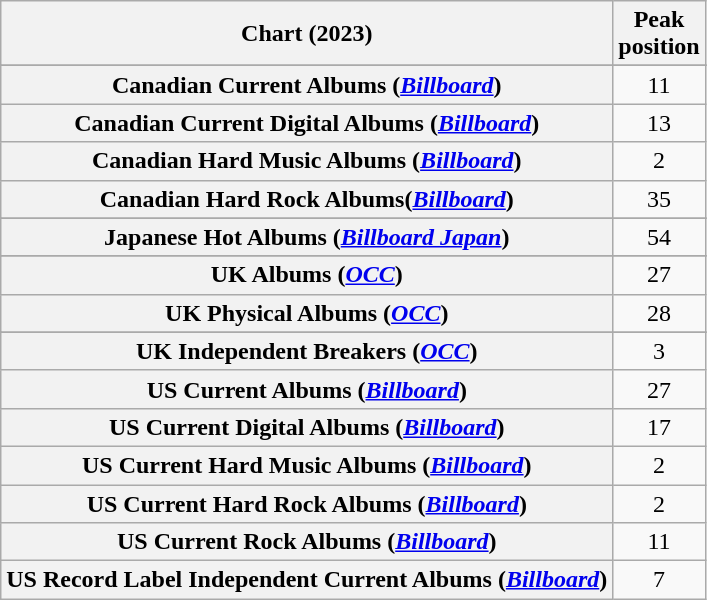<table class="wikitable sortable plainrowheaders" style="text-align:center;">
<tr>
<th scope="col">Chart (2023)</th>
<th scope="col">Peak<br>position</th>
</tr>
<tr>
</tr>
<tr>
<th scope="row">Canadian Current Albums (<em><a href='#'>Billboard</a></em>)</th>
<td>11</td>
</tr>
<tr>
<th scope="row">Canadian Current Digital Albums (<em><a href='#'>Billboard</a></em>)</th>
<td>13</td>
</tr>
<tr>
<th scope="row">Canadian Hard Music Albums (<em><a href='#'>Billboard</a></em>)</th>
<td>2</td>
</tr>
<tr>
<th scope="row">Canadian Hard Rock Albums(<em><a href='#'>Billboard</a></em>)</th>
<td>35</td>
</tr>
<tr>
</tr>
<tr>
</tr>
<tr>
</tr>
<tr>
<th scope="row">Japanese Hot Albums (<em><a href='#'>Billboard Japan</a></em>)</th>
<td>54</td>
</tr>
<tr>
</tr>
<tr>
</tr>
<tr>
<th scope="row">UK Albums (<em><a href='#'>OCC</a></em>)</th>
<td>27</td>
</tr>
<tr>
<th scope="row">UK Physical Albums (<em><a href='#'>OCC</a></em>)</th>
<td>28</td>
</tr>
<tr>
</tr>
<tr>
</tr>
<tr>
</tr>
<tr>
<th scope="row">UK Independent Breakers (<em><a href='#'>OCC</a></em>)</th>
<td>3</td>
</tr>
<tr>
<th scope="row">US Current Albums (<em><a href='#'>Billboard</a></em>)</th>
<td>27</td>
</tr>
<tr>
<th scope="row">US Current Digital Albums (<em><a href='#'>Billboard</a></em>)</th>
<td>17</td>
</tr>
<tr>
<th scope="row">US Current Hard Music Albums (<em><a href='#'>Billboard</a></em>)</th>
<td>2</td>
</tr>
<tr>
<th scope="row">US Current Hard Rock Albums (<em><a href='#'>Billboard</a></em>)</th>
<td>2</td>
</tr>
<tr>
<th scope="row">US Current Rock Albums (<em><a href='#'>Billboard</a></em>)</th>
<td>11</td>
</tr>
<tr>
<th scope="row">US Record Label Independent Current Albums (<em><a href='#'>Billboard</a></em>)</th>
<td>7</td>
</tr>
</table>
